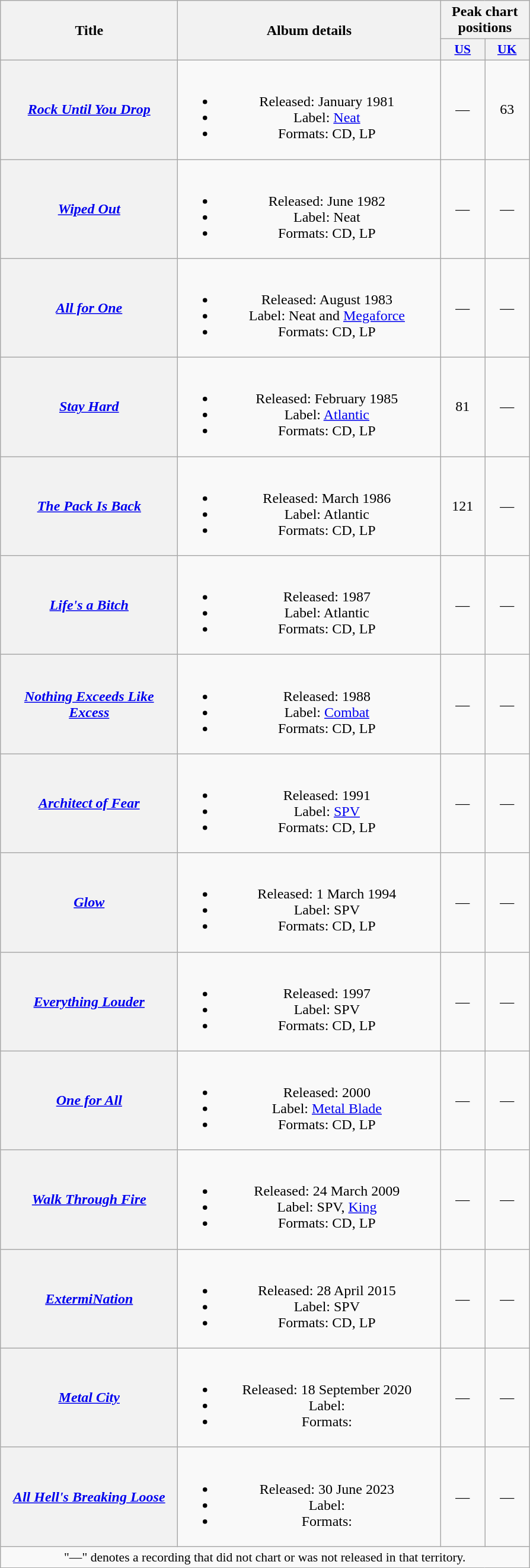<table class="wikitable plainrowheaders" style="text-align:center;">
<tr>
<th scope="col" rowspan="2" style="width:12em;">Title</th>
<th scope="col" rowspan="2" style="width:18em;">Album details</th>
<th scope="col" colspan="10">Peak chart positions</th>
</tr>
<tr>
<th scope="col" style="width:3em;font-size:90%;"><a href='#'>US</a></th>
<th scope="col" style="width:3em;font-size:90%;"><a href='#'>UK</a></th>
</tr>
<tr>
<th scope="row"><em><a href='#'>Rock Until You Drop</a></em></th>
<td><br><ul><li>Released: January 1981</li><li>Label: <a href='#'>Neat</a></li><li>Formats: CD, LP</li></ul></td>
<td>—</td>
<td>63</td>
</tr>
<tr>
<th scope="row"><em><a href='#'>Wiped Out</a></em></th>
<td><br><ul><li>Released: June 1982</li><li>Label: Neat</li><li>Formats: CD, LP</li></ul></td>
<td>—</td>
<td>—</td>
</tr>
<tr>
<th scope="row"><em><a href='#'>All for One</a></em></th>
<td><br><ul><li>Released: August 1983</li><li>Label: Neat and <a href='#'>Megaforce</a></li><li>Formats: CD, LP</li></ul></td>
<td>—</td>
<td>—</td>
</tr>
<tr>
<th scope="row"><em><a href='#'>Stay Hard</a></em></th>
<td><br><ul><li>Released: February 1985</li><li>Label: <a href='#'>Atlantic</a></li><li>Formats: CD, LP</li></ul></td>
<td>81</td>
<td>—</td>
</tr>
<tr>
<th scope="row"><em><a href='#'>The Pack Is Back</a></em></th>
<td><br><ul><li>Released: March 1986</li><li>Label: Atlantic</li><li>Formats: CD, LP</li></ul></td>
<td>121</td>
<td>—</td>
</tr>
<tr>
<th scope="row"><em><a href='#'>Life's a Bitch</a></em></th>
<td><br><ul><li>Released: 1987</li><li>Label: Atlantic</li><li>Formats: CD, LP</li></ul></td>
<td>—</td>
<td>—</td>
</tr>
<tr>
<th scope="row"><em><a href='#'>Nothing Exceeds Like Excess</a></em></th>
<td><br><ul><li>Released: 1988</li><li>Label: <a href='#'>Combat</a></li><li>Formats: CD, LP</li></ul></td>
<td>—</td>
<td>—</td>
</tr>
<tr>
<th scope="row"><em><a href='#'>Architect of Fear</a></em></th>
<td><br><ul><li>Released: 1991</li><li>Label: <a href='#'>SPV</a></li><li>Formats: CD, LP</li></ul></td>
<td>—</td>
<td>—</td>
</tr>
<tr>
<th scope="row"><em><a href='#'>Glow</a></em></th>
<td><br><ul><li>Released: 1 March 1994</li><li>Label: SPV</li><li>Formats: CD, LP</li></ul></td>
<td>—</td>
<td>—</td>
</tr>
<tr>
<th scope="row"><em><a href='#'>Everything Louder</a></em></th>
<td><br><ul><li>Released: 1997</li><li>Label: SPV</li><li>Formats: CD, LP</li></ul></td>
<td>—</td>
<td>—</td>
</tr>
<tr>
<th scope="row"><em><a href='#'>One for All</a></em></th>
<td><br><ul><li>Released: 2000</li><li>Label:  <a href='#'>Metal Blade</a></li><li>Formats: CD, LP</li></ul></td>
<td>—</td>
<td>—</td>
</tr>
<tr>
<th scope="row"><em><a href='#'>Walk Through Fire</a></em></th>
<td><br><ul><li>Released: 24 March 2009</li><li>Label: SPV, <a href='#'>King</a></li><li>Formats: CD, LP</li></ul></td>
<td>—</td>
<td>—</td>
</tr>
<tr>
<th scope="row"><em><a href='#'>ExtermiNation</a></em></th>
<td><br><ul><li>Released: 28 April 2015</li><li>Label: SPV</li><li>Formats: CD, LP</li></ul></td>
<td>—</td>
<td>—</td>
</tr>
<tr>
<th scope="row"><em><a href='#'>Metal City</a></em></th>
<td><br><ul><li>Released: 18 September 2020</li><li>Label:</li><li>Formats:</li></ul></td>
<td>—</td>
<td>—</td>
</tr>
<tr>
<th scope="row"><em><a href='#'>All Hell's Breaking Loose</a></em></th>
<td><br><ul><li>Released: 30 June 2023</li><li>Label:</li><li>Formats:</li></ul></td>
<td>—</td>
<td>—</td>
</tr>
<tr>
<td colspan="15" style="font-size:90%">"—" denotes a recording that did not chart or was not released in that territory.</td>
</tr>
</table>
